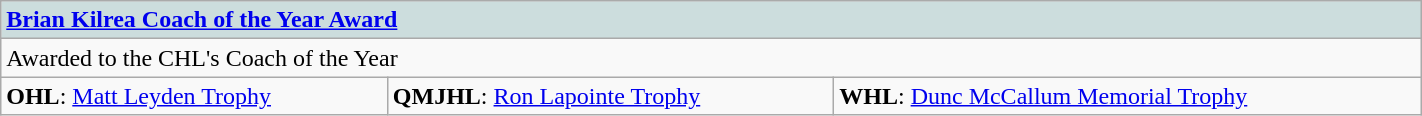<table class="wikitable" width="75%">
<tr style="font-weight:bold; background-color:#ccdddd;" |>
<td colspan="3"><a href='#'>Brian Kilrea Coach of the Year Award</a></td>
</tr>
<tr>
<td colspan="3">Awarded to the CHL's Coach of the Year</td>
</tr>
<tr>
<td><strong>OHL</strong>: <a href='#'>Matt Leyden Trophy</a></td>
<td><strong>QMJHL</strong>: <a href='#'>Ron Lapointe Trophy</a></td>
<td><strong>WHL</strong>: <a href='#'>Dunc McCallum Memorial Trophy</a></td>
</tr>
</table>
